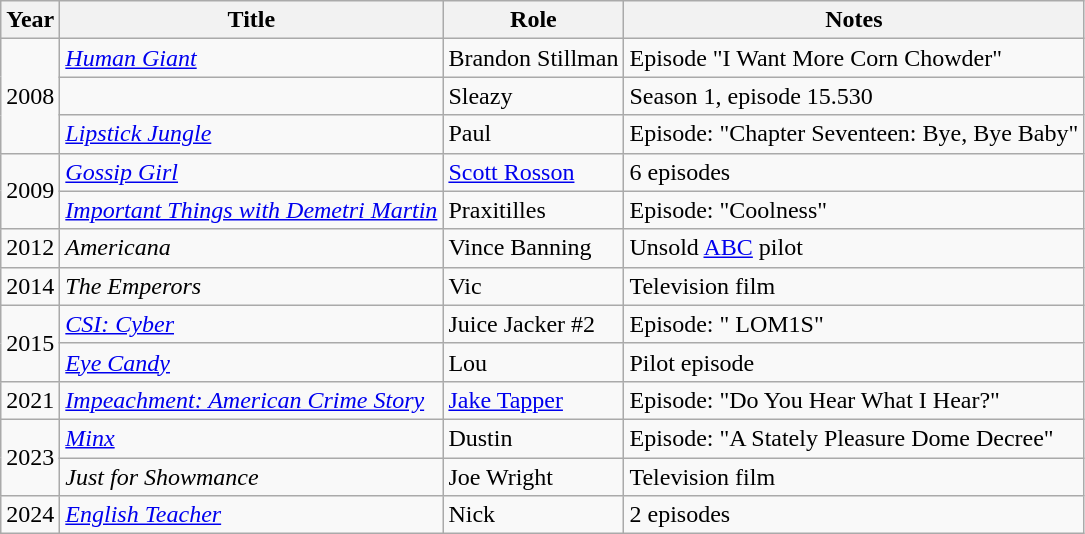<table class="wikitable sortable">
<tr>
<th>Year</th>
<th>Title</th>
<th>Role</th>
<th class="unsortable">Notes</th>
</tr>
<tr>
<td rowspan="3">2008</td>
<td><em><a href='#'>Human Giant</a></em></td>
<td>Brandon Stillman</td>
<td>Episode "I Want More Corn Chowder"</td>
</tr>
<tr>
<td><em></em></td>
<td>Sleazy</td>
<td>Season 1, episode 15.530</td>
</tr>
<tr>
<td><em><a href='#'>Lipstick Jungle</a></em></td>
<td>Paul</td>
<td>Episode: "Chapter Seventeen: Bye, Bye Baby"</td>
</tr>
<tr>
<td rowspan="2">2009</td>
<td><em><a href='#'>Gossip Girl</a></em></td>
<td><a href='#'>Scott Rosson</a></td>
<td>6 episodes</td>
</tr>
<tr>
<td><em><a href='#'>Important Things with Demetri Martin</a></em></td>
<td>Praxitilles</td>
<td>Episode: "Coolness"</td>
</tr>
<tr>
<td>2012</td>
<td><em>Americana</em></td>
<td>Vince Banning</td>
<td>Unsold <a href='#'>ABC</a> pilot</td>
</tr>
<tr>
<td>2014</td>
<td><em>The Emperors</em></td>
<td>Vic</td>
<td>Television film</td>
</tr>
<tr>
<td rowspan="2">2015</td>
<td><em><a href='#'>CSI: Cyber</a></em></td>
<td>Juice Jacker #2</td>
<td>Episode: " LOM1S"</td>
</tr>
<tr>
<td><a href='#'><em>Eye Candy</em></a></td>
<td>Lou</td>
<td>Pilot episode</td>
</tr>
<tr>
<td>2021</td>
<td><em><a href='#'>Impeachment: American Crime Story</a></em></td>
<td><a href='#'>Jake Tapper</a></td>
<td>Episode: "Do You Hear What I Hear?"</td>
</tr>
<tr>
<td rowspan="2">2023</td>
<td><em><a href='#'>Minx</a></em></td>
<td>Dustin</td>
<td>Episode: "A Stately Pleasure Dome Decree"</td>
</tr>
<tr>
<td><em>Just for Showmance</em></td>
<td>Joe Wright</td>
<td>Television film</td>
</tr>
<tr>
<td>2024</td>
<td><em><a href='#'>English Teacher</a></em></td>
<td>Nick</td>
<td>2 episodes</td>
</tr>
</table>
